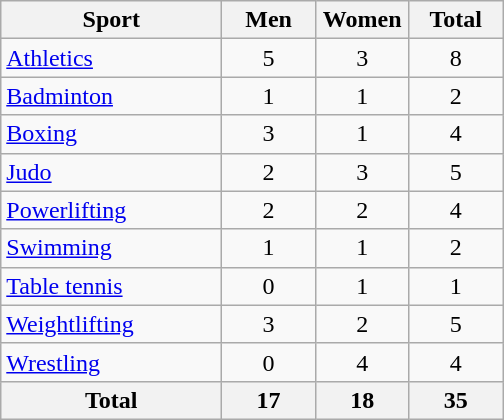<table class="wikitable sortable" style="text-align:center;">
<tr>
<th width=140>Sport</th>
<th width=55>Men</th>
<th width=55>Women</th>
<th width=55>Total</th>
</tr>
<tr>
<td align=left><a href='#'>Athletics</a></td>
<td>5</td>
<td>3</td>
<td>8</td>
</tr>
<tr>
<td align=left><a href='#'>Badminton</a></td>
<td>1</td>
<td>1</td>
<td>2</td>
</tr>
<tr>
<td align=left><a href='#'>Boxing</a></td>
<td>3</td>
<td>1</td>
<td>4</td>
</tr>
<tr>
<td align=left><a href='#'>Judo</a></td>
<td>2</td>
<td>3</td>
<td>5</td>
</tr>
<tr>
<td align=left><a href='#'>Powerlifting</a></td>
<td>2</td>
<td>2</td>
<td>4</td>
</tr>
<tr>
<td align=left><a href='#'>Swimming</a></td>
<td>1</td>
<td>1</td>
<td>2</td>
</tr>
<tr>
<td align=left><a href='#'>Table tennis</a></td>
<td>0</td>
<td>1</td>
<td>1</td>
</tr>
<tr>
<td align=left><a href='#'>Weightlifting</a></td>
<td>3</td>
<td>2</td>
<td>5</td>
</tr>
<tr>
<td align=left><a href='#'>Wrestling</a></td>
<td>0</td>
<td>4</td>
<td>4</td>
</tr>
<tr>
<th>Total</th>
<th>17</th>
<th>18</th>
<th>35</th>
</tr>
</table>
